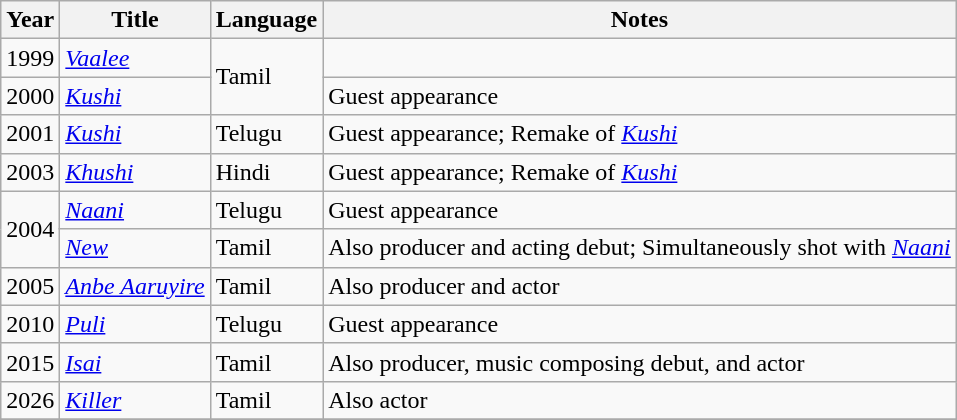<table class="wikitable sortable">
<tr>
<th scope="col">Year</th>
<th scope="col">Title</th>
<th scope="col">Language</th>
<th class="unsortable" scope="col">Notes</th>
</tr>
<tr>
<td>1999</td>
<td><em><a href='#'>Vaalee</a></em></td>
<td rowspan="2">Tamil</td>
<td></td>
</tr>
<tr>
<td>2000</td>
<td><em><a href='#'>Kushi</a></em></td>
<td>Guest appearance</td>
</tr>
<tr>
<td>2001</td>
<td><em><a href='#'>Kushi</a></em></td>
<td>Telugu</td>
<td>Guest appearance; Remake of <em><a href='#'>Kushi</a></em></td>
</tr>
<tr>
<td>2003</td>
<td><em><a href='#'>Khushi</a></em></td>
<td>Hindi</td>
<td>Guest appearance; Remake of <em><a href='#'>Kushi</a></em></td>
</tr>
<tr>
<td rowspan="2">2004</td>
<td><em><a href='#'>Naani</a></em></td>
<td>Telugu</td>
<td>Guest appearance</td>
</tr>
<tr>
<td><em><a href='#'>New</a></em></td>
<td>Tamil</td>
<td>Also producer and acting debut; Simultaneously shot with <em><a href='#'>Naani</a></em></td>
</tr>
<tr>
<td>2005</td>
<td><em><a href='#'>Anbe Aaruyire</a></em></td>
<td>Tamil</td>
<td>Also producer and actor</td>
</tr>
<tr>
<td>2010</td>
<td><em><a href='#'>Puli</a></em></td>
<td>Telugu</td>
<td>Guest appearance</td>
</tr>
<tr>
<td>2015</td>
<td><em><a href='#'>Isai</a></em></td>
<td>Tamil</td>
<td>Also producer, music composing debut, and actor</td>
</tr>
<tr>
<td>2026</td>
<td><em><a href='#'>Killer</a></em></td>
<td>Tamil</td>
<td>Also actor</td>
</tr>
<tr>
</tr>
</table>
